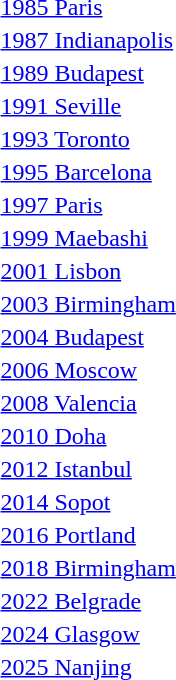<table>
<tr>
<td><a href='#'>1985 Paris</a></td>
<td></td>
<td></td>
<td></td>
</tr>
<tr>
<td><a href='#'>1987 Indianapolis</a><br></td>
<td></td>
<td></td>
<td></td>
</tr>
<tr>
<td><a href='#'>1989 Budapest</a><br></td>
<td></td>
<td></td>
<td></td>
</tr>
<tr>
<td><a href='#'>1991 Seville</a><br></td>
<td></td>
<td></td>
<td></td>
</tr>
<tr>
<td><a href='#'>1993 Toronto</a><br></td>
<td></td>
<td></td>
<td></td>
</tr>
<tr>
<td><a href='#'>1995 Barcelona</a><br></td>
<td></td>
<td></td>
<td></td>
</tr>
<tr>
<td><a href='#'>1997 Paris</a><br></td>
<td></td>
<td></td>
<td></td>
</tr>
<tr>
<td><a href='#'>1999 Maebashi</a><br></td>
<td></td>
<td></td>
<td></td>
</tr>
<tr>
<td><a href='#'>2001 Lisbon</a><br></td>
<td></td>
<td></td>
<td></td>
</tr>
<tr>
<td><a href='#'>2003 Birmingham</a><br></td>
<td></td>
<td></td>
<td></td>
</tr>
<tr>
<td><a href='#'>2004 Budapest</a><br></td>
<td></td>
<td></td>
<td></td>
</tr>
<tr>
<td><a href='#'>2006 Moscow</a><br></td>
<td></td>
<td></td>
<td></td>
</tr>
<tr>
<td><a href='#'>2008 Valencia</a><br></td>
<td></td>
<td></td>
<td></td>
</tr>
<tr>
<td><a href='#'>2010 Doha</a><br></td>
<td></td>
<td></td>
<td></td>
</tr>
<tr>
<td><a href='#'>2012 Istanbul</a><br></td>
<td></td>
<td></td>
<td></td>
</tr>
<tr>
<td><a href='#'>2014 Sopot</a><br></td>
<td></td>
<td></td>
<td></td>
</tr>
<tr>
<td><a href='#'>2016 Portland</a><br></td>
<td></td>
<td></td>
<td></td>
</tr>
<tr>
<td><a href='#'>2018 Birmingham</a><br></td>
<td></td>
<td></td>
<td></td>
</tr>
<tr>
<td><a href='#'>2022 Belgrade</a><br></td>
<td></td>
<td></td>
<td></td>
</tr>
<tr>
<td><a href='#'>2024 Glasgow</a><br></td>
<td></td>
<td></td>
<td></td>
</tr>
<tr>
<td><a href='#'>2025 Nanjing</a><br></td>
<td></td>
<td></td>
<td></td>
</tr>
</table>
